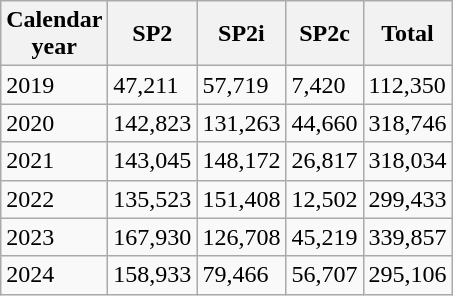<table class="wikitable">
<tr>
<th>Calendar<br>year</th>
<th>SP2</th>
<th>SP2i</th>
<th>SP2c</th>
<th>Total</th>
</tr>
<tr>
<td>2019</td>
<td>47,211</td>
<td>57,719</td>
<td>7,420</td>
<td>112,350</td>
</tr>
<tr>
<td>2020</td>
<td>142,823</td>
<td>131,263</td>
<td>44,660</td>
<td>318,746</td>
</tr>
<tr>
<td>2021</td>
<td>143,045</td>
<td>148,172</td>
<td>26,817</td>
<td>318,034</td>
</tr>
<tr>
<td>2022</td>
<td>135,523</td>
<td>151,408</td>
<td>12,502</td>
<td>299,433</td>
</tr>
<tr>
<td>2023</td>
<td>167,930</td>
<td>126,708</td>
<td>45,219</td>
<td>339,857</td>
</tr>
<tr>
<td>2024</td>
<td>158,933</td>
<td>79,466</td>
<td>56,707</td>
<td>295,106</td>
</tr>
</table>
